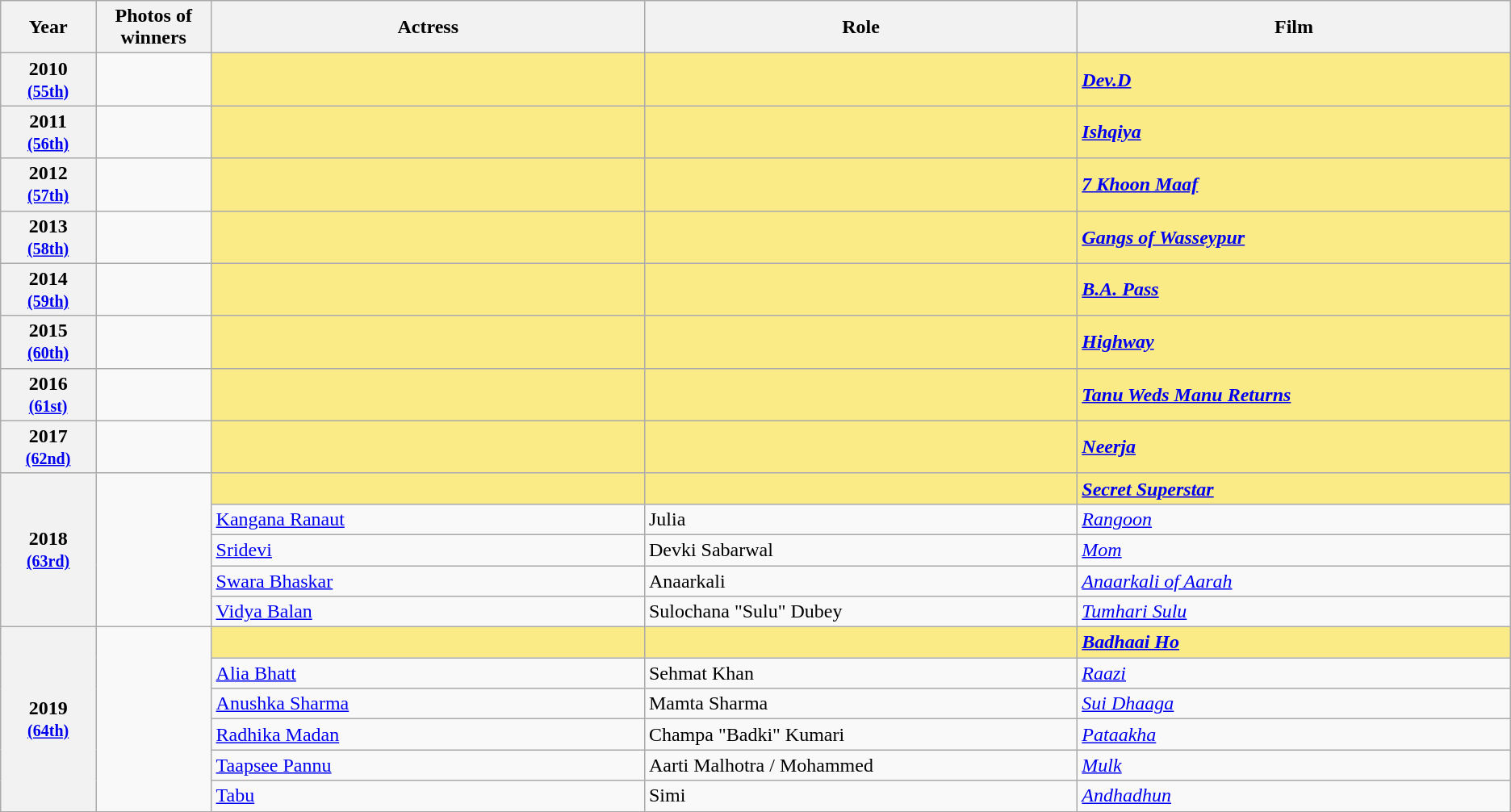<table class="wikitable sortable" style="text-align:left;">
<tr>
<th scope="col" style="width:3%; text-align:center;">Year</th>
<th scope="col" style="width:3%;text-align:center;">Photos of winners</th>
<th scope="col" style="width:15%;text-align:center;">Actress</th>
<th scope="col" style="width:15%;text-align:center;">Role</th>
<th scope="col" style="width:15%;text-align:center;">Film</th>
</tr>
<tr>
<th scope="row" style="text-align:center">2010 <br><small><a href='#'>(55th)</a> </small></th>
<td rowspan=1 style="text-align:center"></td>
<td style="background:#FAEB86;"><strong></strong> </td>
<td style="background:#FAEB86;"><strong></strong></td>
<td style="background:#FAEB86;"><strong><em><a href='#'>Dev.D</a></em></strong></td>
</tr>
<tr>
<th scope="row" style="text-align:center">2011 <br><small><a href='#'>(56th)</a> </small></th>
<td rowspan=1 style="text-align:center"></td>
<td style="background:#FAEB86;"><strong></strong> </td>
<td style="background:#FAEB86;"><strong></strong></td>
<td style="background:#FAEB86;"><strong><em><a href='#'>Ishqiya</a></em></strong></td>
</tr>
<tr>
<th scope="row" style="text-align:center">2012 <br><small><a href='#'>(57th)</a> </small></th>
<td rowspan=1 style="text-align:center"></td>
<td style="background:#FAEB86;"><strong></strong> </td>
<td style="background:#FAEB86;"><strong></strong></td>
<td style="background:#FAEB86;"><strong><em><a href='#'>7 Khoon Maaf</a></em></strong></td>
</tr>
<tr>
<th scope="row" style="text-align:center">2013 <br><small><a href='#'>(58th)</a> </small></th>
<td rowspan=1 style="text-align:center"></td>
<td style="background:#FAEB86;"><strong></strong> </td>
<td style="background:#FAEB86;"><strong></strong></td>
<td style="background:#FAEB86;"><strong><em><a href='#'>Gangs of Wasseypur</a></em></strong></td>
</tr>
<tr>
<th scope="row" style="text-align:center">2014 <br><small><a href='#'>(59th)</a> </small></th>
<td rowspan=1 style="text-align:center"></td>
<td style="background:#FAEB86;"><strong></strong> </td>
<td style="background:#FAEB86;"><strong></strong></td>
<td style="background:#FAEB86;"><strong><em><a href='#'>B.A. Pass</a></em></strong></td>
</tr>
<tr>
<th scope="row" style="text-align:center">2015 <br><small><a href='#'>(60th)</a> </small></th>
<td rowspan=1 style="text-align:center"></td>
<td style="background:#FAEB86;"><strong></strong> </td>
<td style="background:#FAEB86;"><strong></strong></td>
<td style="background:#FAEB86;"><strong><em><a href='#'>Highway</a></em></strong></td>
</tr>
<tr>
<th scope="row" style="text-align:center">2016 <br><small><a href='#'>(61st)</a> </small></th>
<td rowspan=1 style="text-align:center"></td>
<td style="background:#FAEB86;"><strong></strong> </td>
<td style="background:#FAEB86;"><strong></strong></td>
<td style="background:#FAEB86;"><strong><em><a href='#'>Tanu Weds Manu Returns</a></em></strong></td>
</tr>
<tr>
<th scope="row" style="text-align:center">2017 <br><small><a href='#'>(62nd)</a> </small></th>
<td rowspan=1 style="text-align:center"></td>
<td style="background:#FAEB86;"><strong></strong> </td>
<td style="background:#FAEB86;"><strong></strong></td>
<td style="background:#FAEB86;"><strong><em><a href='#'>Neerja</a></em></strong></td>
</tr>
<tr>
<th scope="row" rowspan=5 style="text-align:center">2018 <br><small><a href='#'>(63rd)</a> </small></th>
<td rowspan=5 style="text-align:center"></td>
<td style="background:#FAEB86;"><strong></strong> </td>
<td style="background:#FAEB86;"><strong></strong></td>
<td style="background:#FAEB86;"><strong><em><a href='#'>Secret Superstar</a></em></strong></td>
</tr>
<tr>
<td><a href='#'>Kangana Ranaut</a></td>
<td>Julia</td>
<td><em><a href='#'>Rangoon</a></em></td>
</tr>
<tr>
<td><a href='#'>Sridevi</a></td>
<td>Devki Sabarwal</td>
<td><em><a href='#'>Mom</a></em></td>
</tr>
<tr>
<td><a href='#'>Swara Bhaskar</a></td>
<td>Anaarkali</td>
<td><em><a href='#'>Anaarkali of Aarah</a></em></td>
</tr>
<tr>
<td><a href='#'>Vidya Balan</a></td>
<td>Sulochana "Sulu" Dubey</td>
<td><em><a href='#'>Tumhari Sulu</a></em></td>
</tr>
<tr>
<th scope="row" rowspan=6 style="text-align:center">2019 <br><small><a href='#'>(64th)</a> </small></th>
<td rowspan=6 style="text-align:center"></td>
<td style="background:#FAEB86;"><strong></strong> </td>
<td style="background:#FAEB86;"><strong></strong></td>
<td style="background:#FAEB86;"><strong><em><a href='#'>Badhaai Ho</a></em></strong></td>
</tr>
<tr>
<td><a href='#'>Alia Bhatt</a></td>
<td>Sehmat Khan</td>
<td><em><a href='#'>Raazi</a></em></td>
</tr>
<tr>
<td><a href='#'>Anushka Sharma</a></td>
<td>Mamta Sharma</td>
<td><em><a href='#'>Sui Dhaaga</a></em></td>
</tr>
<tr>
<td><a href='#'>Radhika Madan</a></td>
<td>Champa "Badki" Kumari</td>
<td><em><a href='#'>Pataakha</a></em></td>
</tr>
<tr>
<td><a href='#'>Taapsee Pannu</a></td>
<td>Aarti Malhotra / Mohammed</td>
<td><em><a href='#'>Mulk</a></em></td>
</tr>
<tr>
<td><a href='#'>Tabu</a></td>
<td>Simi</td>
<td><em><a href='#'>Andhadhun</a></em></td>
</tr>
</table>
